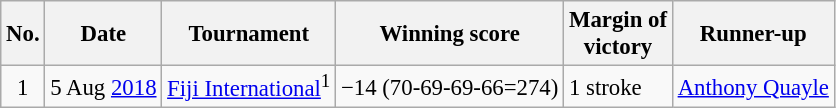<table class="wikitable" style="font-size:95%;">
<tr>
<th>No.</th>
<th>Date</th>
<th>Tournament</th>
<th>Winning score</th>
<th>Margin of<br>victory</th>
<th>Runner-up</th>
</tr>
<tr>
<td align=center>1</td>
<td align=right>5 Aug <a href='#'>2018</a></td>
<td><a href='#'>Fiji International</a><sup>1</sup></td>
<td>−14 (70-69-69-66=274)</td>
<td>1 stroke</td>
<td> <a href='#'>Anthony Quayle</a></td>
</tr>
</table>
